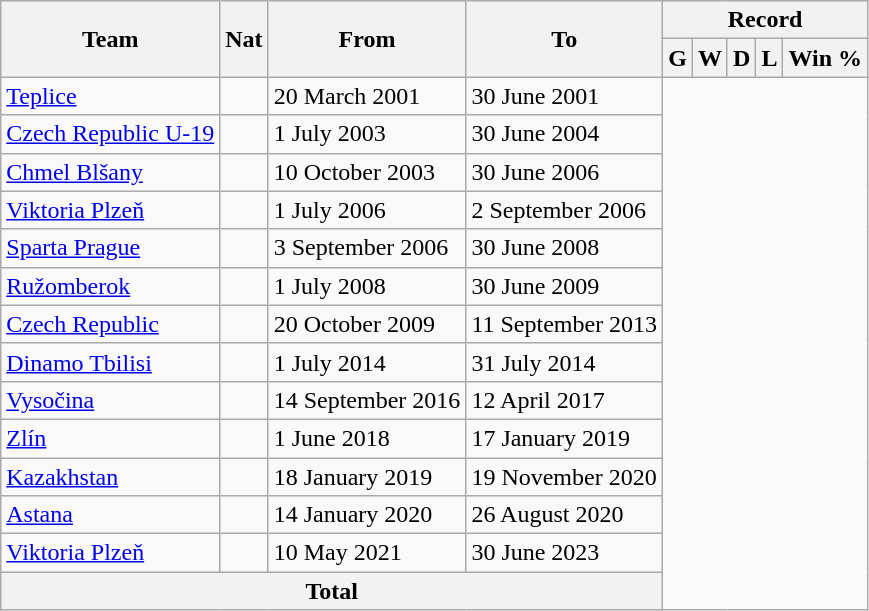<table class="wikitable" style="text-align: center">
<tr>
<th rowspan="2">Team</th>
<th rowspan="2">Nat</th>
<th rowspan="2">From</th>
<th rowspan="2">To</th>
<th colspan="5">Record</th>
</tr>
<tr>
<th>G</th>
<th>W</th>
<th>D</th>
<th>L</th>
<th>Win %</th>
</tr>
<tr>
<td align=left><a href='#'>Teplice</a></td>
<td></td>
<td align=left>20 March 2001</td>
<td align=left>30 June 2001<br></td>
</tr>
<tr>
<td align=left><a href='#'>Czech Republic U-19</a></td>
<td></td>
<td align=left>1 July 2003</td>
<td align=left>30 June 2004<br></td>
</tr>
<tr>
<td align=left><a href='#'>Chmel Blšany</a></td>
<td></td>
<td align=left>10 October 2003</td>
<td align=left>30 June 2006<br></td>
</tr>
<tr>
<td align=left><a href='#'>Viktoria Plzeň</a></td>
<td></td>
<td align=left>1 July 2006</td>
<td align=left>2 September 2006<br></td>
</tr>
<tr>
<td align=left><a href='#'>Sparta Prague</a></td>
<td></td>
<td align=left>3 September 2006</td>
<td align=left>30 June 2008<br></td>
</tr>
<tr>
<td align=left><a href='#'>Ružomberok</a></td>
<td></td>
<td align=left>1 July 2008</td>
<td align=left>30 June 2009<br></td>
</tr>
<tr>
<td align=left><a href='#'>Czech Republic</a></td>
<td></td>
<td align=left>20 October 2009</td>
<td align=left>11 September 2013<br></td>
</tr>
<tr>
<td align=left><a href='#'>Dinamo Tbilisi</a></td>
<td></td>
<td align=left>1 July 2014</td>
<td align=left>31 July 2014<br></td>
</tr>
<tr>
<td align=left><a href='#'>Vysočina</a></td>
<td></td>
<td align=left>14 September 2016</td>
<td align=left>12 April 2017<br></td>
</tr>
<tr>
<td align=left><a href='#'>Zlín</a></td>
<td></td>
<td align=left>1 June 2018</td>
<td align=left>17 January 2019<br></td>
</tr>
<tr>
<td align=left><a href='#'>Kazakhstan</a></td>
<td></td>
<td align=left>18 January 2019</td>
<td align=left>19 November 2020<br></td>
</tr>
<tr>
<td align=left><a href='#'>Astana</a></td>
<td></td>
<td align=left>14 January 2020</td>
<td align=left>26 August 2020<br></td>
</tr>
<tr>
<td align=left><a href='#'>Viktoria Plzeň</a></td>
<td></td>
<td align=left>10 May 2021</td>
<td align=left>30 June 2023<br></td>
</tr>
<tr>
<th colspan="4">Total<br></th>
</tr>
</table>
